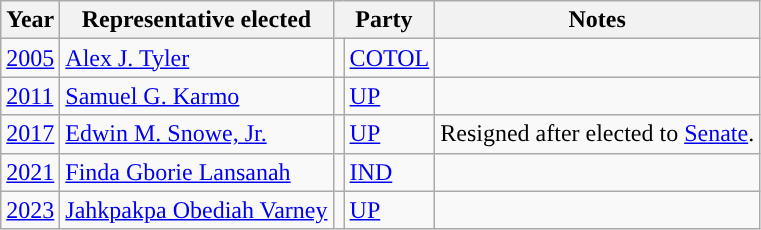<table class="wikitable">
<tr>
<th>Year</th>
<th>Representative elected</th>
<th colspan=2>Party</th>
<th>Notes</th>
</tr>
<tr>
<td><a href='#'>2005</a></td>
<td><a href='#'>Alex J. Tyler</a></td>
<td></td>
<td><a href='#'>COTOL</a></td>
<td></td>
</tr>
<tr>
<td><a href='#'>2011</a></td>
<td><a href='#'>Samuel G. Karmo</a></td>
<td></td>
<td><a href='#'>UP</a></td>
<td></td>
</tr>
<tr>
<td><a href='#'>2017</a></td>
<td><a href='#'>Edwin M. Snowe, Jr.</a></td>
<td></td>
<td><a href='#'>UP</a></td>
<td>Resigned after elected to <a href='#'>Senate</a>.</td>
</tr>
<tr>
<td><a href='#'>2021</a></td>
<td><a href='#'>Finda Gborie Lansanah</a></td>
<td></td>
<td><a href='#'>IND</a></td>
<td></td>
</tr>
<tr>
<td><a href='#'>2023</a></td>
<td><a href='#'>Jahkpakpa Obediah Varney</a></td>
<td></td>
<td><a href='#'>UP</a></td>
<td></td>
</tr>
</table>
